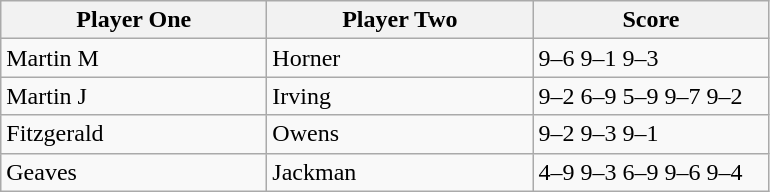<table class="wikitable">
<tr>
<th width=170>Player One</th>
<th width=170>Player Two</th>
<th width=150>Score</th>
</tr>
<tr>
<td> Martin M</td>
<td> Horner</td>
<td>9–6 9–1 9–3</td>
</tr>
<tr>
<td> Martin J</td>
<td> Irving</td>
<td>9–2 6–9 5–9 9–7 9–2</td>
</tr>
<tr>
<td> Fitzgerald</td>
<td> Owens</td>
<td>9–2 9–3 9–1</td>
</tr>
<tr>
<td> Geaves</td>
<td> Jackman</td>
<td>4–9 9–3 6–9 9–6 9–4</td>
</tr>
</table>
